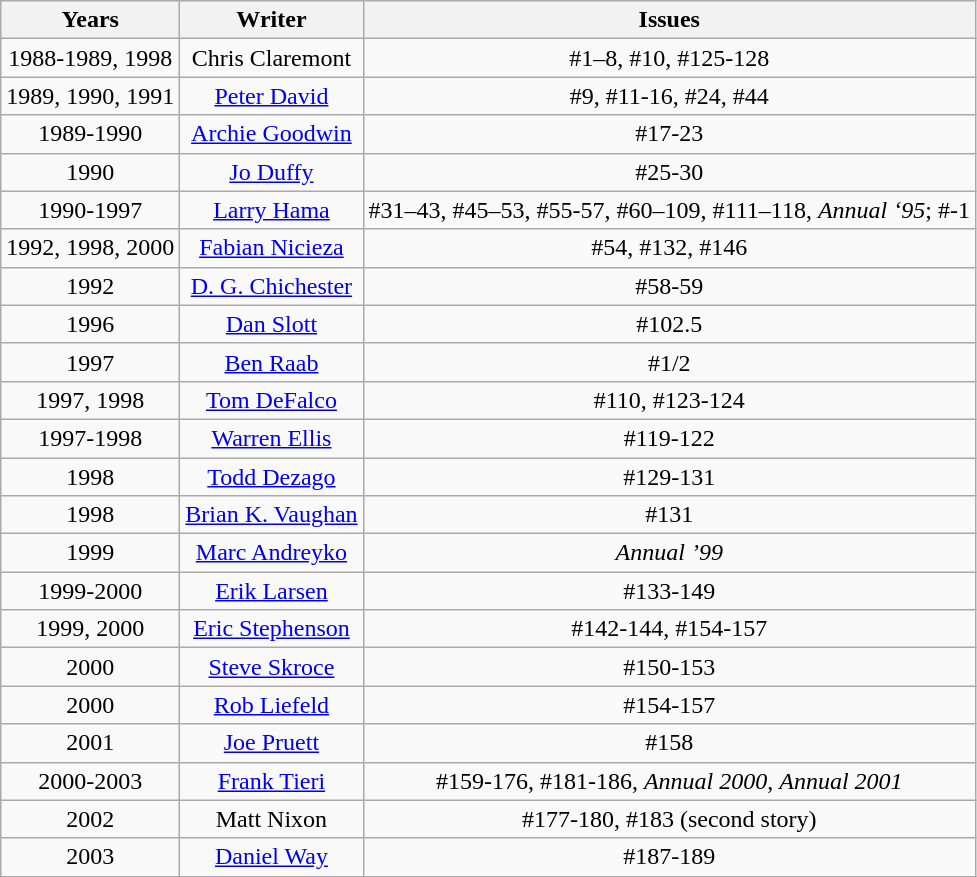<table class="wikitable">
<tr>
<th>Years</th>
<th>Writer</th>
<th>Issues</th>
</tr>
<tr>
<td align="center">1988-1989, 1998</td>
<td align="center">Chris Claremont</td>
<td align="center">#1–8, #10, #125-128</td>
</tr>
<tr>
<td align="center">1989, 1990, 1991</td>
<td align="center"><a href='#'>Peter David</a></td>
<td align="center">#9, #11-16, #24, #44</td>
</tr>
<tr>
<td align="center">1989-1990</td>
<td align="center"><a href='#'>Archie Goodwin</a></td>
<td align="center">#17-23</td>
</tr>
<tr>
<td align="center">1990</td>
<td align="center"><a href='#'>Jo Duffy</a></td>
<td align="center">#25-30</td>
</tr>
<tr>
<td align="center">1990-1997</td>
<td align="center"><a href='#'>Larry Hama</a></td>
<td align="center">#31–43, #45–53, #55-57, #60–109, #111–118, <em>Annual ‘95</em>; #-1</td>
</tr>
<tr>
<td align="center">1992, 1998, 2000</td>
<td align="center"><a href='#'>Fabian Nicieza</a></td>
<td align="center">#54, #132, #146</td>
</tr>
<tr>
<td align="center">1992</td>
<td align="center"><a href='#'>D. G. Chichester</a></td>
<td align="center">#58-59</td>
</tr>
<tr>
<td align="center">1996</td>
<td align="center"><a href='#'>Dan Slott</a></td>
<td align="center">#102.5</td>
</tr>
<tr>
<td align="center">1997</td>
<td align="center"><a href='#'>Ben Raab</a></td>
<td align="center">#1/2</td>
</tr>
<tr>
<td align="center">1997, 1998</td>
<td align="center"><a href='#'>Tom DeFalco</a></td>
<td align="center">#110, #123-124</td>
</tr>
<tr>
<td align="center">1997-1998</td>
<td align="center"><a href='#'>Warren Ellis</a></td>
<td align="center">#119-122</td>
</tr>
<tr>
<td align="center">1998</td>
<td align="center"><a href='#'>Todd Dezago</a></td>
<td align="center">#129-131</td>
</tr>
<tr>
<td align="center">1998</td>
<td align="center"><a href='#'>Brian K. Vaughan</a></td>
<td align="center">#131</td>
</tr>
<tr>
<td align="center">1999</td>
<td align="center"><a href='#'>Marc Andreyko</a></td>
<td align="center"><em>Annual ’99</em></td>
</tr>
<tr>
<td align="center">1999-2000</td>
<td align="center"><a href='#'>Erik Larsen</a></td>
<td align="center">#133-149</td>
</tr>
<tr>
<td align="center">1999, 2000</td>
<td align="center"><a href='#'>Eric Stephenson</a></td>
<td align="center">#142-144, #154-157</td>
</tr>
<tr>
<td align="center">2000</td>
<td align="center"><a href='#'>Steve Skroce</a></td>
<td align="center">#150-153</td>
</tr>
<tr>
<td align="center">2000</td>
<td align="center"><a href='#'>Rob Liefeld</a></td>
<td align="center">#154-157</td>
</tr>
<tr>
<td align="center">2001</td>
<td align="center"><a href='#'>Joe Pruett</a></td>
<td align="center">#158</td>
</tr>
<tr>
<td align="center">2000-2003</td>
<td align="center"><a href='#'>Frank Tieri</a></td>
<td align="center">#159-176, #181-186, <em>Annual 2000</em>, <em>Annual 2001</em></td>
</tr>
<tr>
<td align="center">2002</td>
<td align="center">Matt Nixon</td>
<td align="center">#177-180, #183 (second story)</td>
</tr>
<tr>
<td align="center">2003</td>
<td align="center"><a href='#'>Daniel Way</a></td>
<td align="center">#187-189</td>
</tr>
</table>
